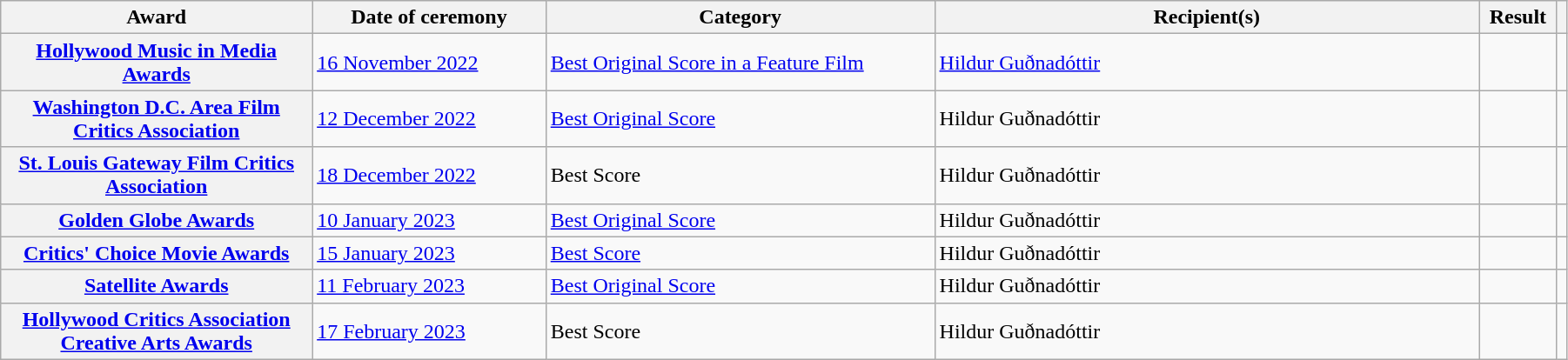<table class="wikitable sortable plainrowheaders" style="width: 95%;">
<tr>
<th scope="col" style="width:20%;">Award</th>
<th scope="col" style="width:15%;">Date of ceremony</th>
<th scope="col" style="width:25%;">Category</th>
<th scope="col" style="width:35%;">Recipient(s)</th>
<th scope="col" style="width:5%;">Result</th>
<th scope="col" style="width:5%;" class="unsortable"></th>
</tr>
<tr>
<th scope="row"><a href='#'>Hollywood Music in Media Awards</a></th>
<td><a href='#'>16 November 2022</a></td>
<td><a href='#'>Best Original Score in a Feature Film</a></td>
<td><a href='#'>Hildur Guðnadóttir</a></td>
<td></td>
<td></td>
</tr>
<tr>
<th scope="row"><a href='#'>Washington D.C. Area Film Critics Association</a></th>
<td><a href='#'>12 December 2022</a></td>
<td><a href='#'>Best Original Score</a></td>
<td>Hildur Guðnadóttir</td>
<td></td>
<td><br></td>
</tr>
<tr>
<th scope="row"><a href='#'>St. Louis Gateway Film Critics Association</a></th>
<td><a href='#'>18 December 2022</a></td>
<td>Best Score</td>
<td>Hildur Guðnadóttir</td>
<td></td>
<td></td>
</tr>
<tr>
<th scope="row"><a href='#'>Golden Globe Awards</a></th>
<td><a href='#'>10 January 2023</a></td>
<td><a href='#'>Best Original Score</a></td>
<td>Hildur Guðnadóttir</td>
<td></td>
<td></td>
</tr>
<tr>
<th scope="row"><a href='#'>Critics' Choice Movie Awards</a></th>
<td><a href='#'>15 January 2023</a></td>
<td><a href='#'>Best Score</a></td>
<td>Hildur Guðnadóttir</td>
<td></td>
<td></td>
</tr>
<tr>
<th scope="row"><a href='#'>Satellite Awards</a></th>
<td><a href='#'>11 February 2023</a></td>
<td><a href='#'>Best Original Score</a></td>
<td>Hildur Guðnadóttir</td>
<td></td>
<td></td>
</tr>
<tr>
<th scope="row"><a href='#'>Hollywood Critics Association Creative Arts Awards</a></th>
<td><a href='#'>17 February 2023</a></td>
<td>Best Score</td>
<td>Hildur Guðnadóttir</td>
<td></td>
<td></td>
</tr>
</table>
